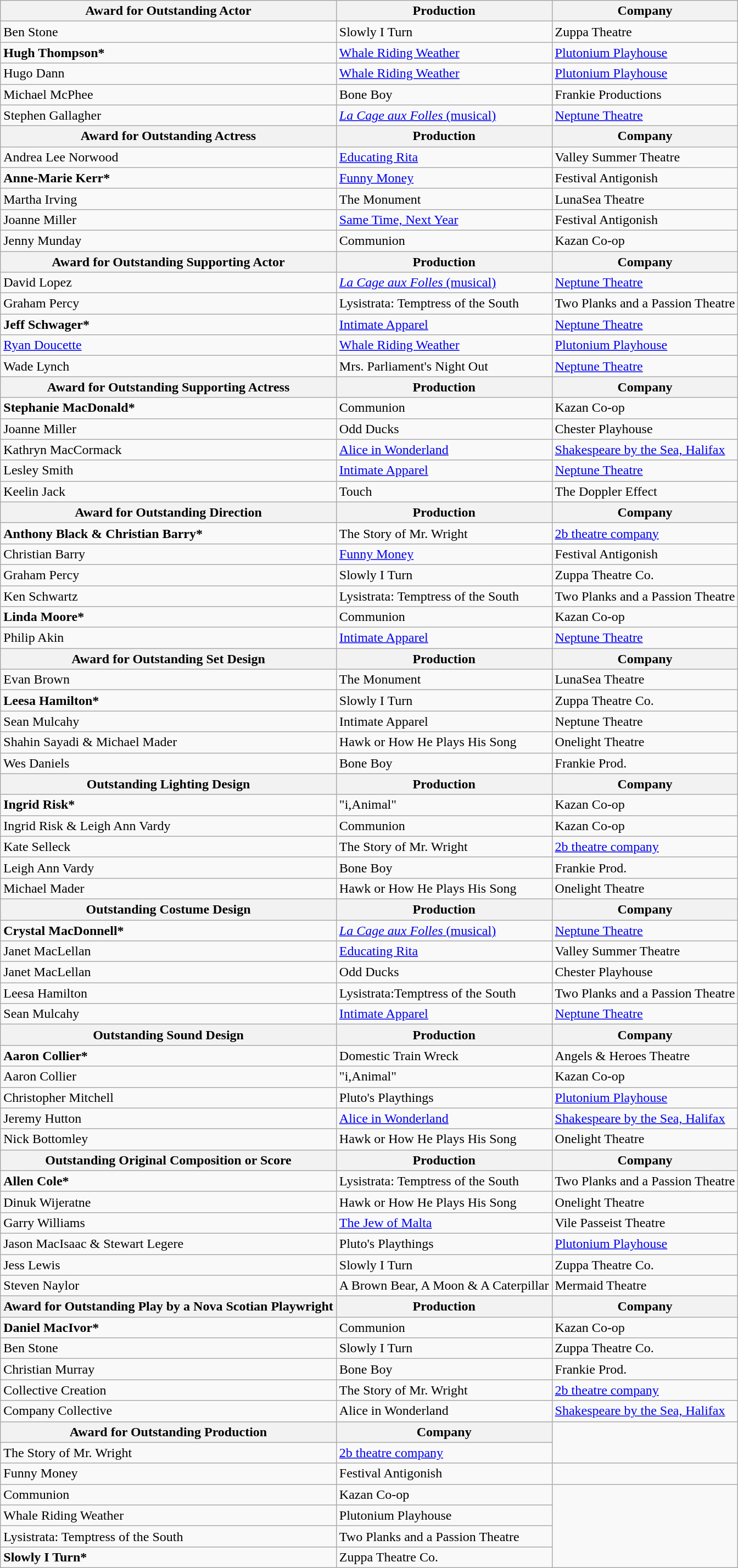<table class="wikitable">
<tr>
<th>Award for Outstanding Actor</th>
<th>Production</th>
<th>Company</th>
</tr>
<tr>
<td>Ben Stone</td>
<td>Slowly I Turn</td>
<td>Zuppa Theatre</td>
</tr>
<tr>
<td><strong>Hugh Thompson*</strong></td>
<td><a href='#'>Whale Riding Weather</a></td>
<td><a href='#'>Plutonium Playhouse</a></td>
</tr>
<tr>
<td>Hugo Dann</td>
<td><a href='#'>Whale Riding Weather</a></td>
<td><a href='#'>Plutonium Playhouse</a></td>
</tr>
<tr>
<td>Michael McPhee</td>
<td>Bone Boy</td>
<td>Frankie Productions</td>
</tr>
<tr>
<td>Stephen Gallagher</td>
<td><a href='#'><em>La Cage aux Folles</em> (musical)</a></td>
<td><a href='#'>Neptune Theatre</a></td>
</tr>
<tr>
<th>Award for Outstanding Actress</th>
<th>Production</th>
<th>Company</th>
</tr>
<tr>
<td>Andrea Lee Norwood</td>
<td><a href='#'>Educating Rita</a></td>
<td>Valley Summer Theatre</td>
</tr>
<tr>
<td><strong>Anne-Marie Kerr*</strong></td>
<td><a href='#'>Funny Money</a></td>
<td>Festival Antigonish</td>
</tr>
<tr>
<td>Martha Irving</td>
<td>The Monument</td>
<td>LunaSea Theatre</td>
</tr>
<tr>
<td>Joanne Miller</td>
<td><a href='#'>Same Time, Next Year</a></td>
<td>Festival Antigonish</td>
</tr>
<tr>
<td>Jenny Munday</td>
<td>Communion</td>
<td>Kazan Co-op</td>
</tr>
<tr>
<th>Award for Outstanding Supporting Actor</th>
<th>Production</th>
<th>Company</th>
</tr>
<tr>
<td>David Lopez</td>
<td><a href='#'><em>La Cage aux Folles</em> (musical)</a></td>
<td><a href='#'>Neptune Theatre</a></td>
</tr>
<tr>
<td>Graham Percy</td>
<td>Lysistrata: Temptress of the South</td>
<td>Two Planks and a Passion Theatre</td>
</tr>
<tr>
<td><strong>Jeff Schwager*</strong></td>
<td><a href='#'>Intimate Apparel</a></td>
<td><a href='#'>Neptune Theatre</a></td>
</tr>
<tr>
<td><a href='#'>Ryan Doucette</a></td>
<td><a href='#'>Whale Riding Weather</a></td>
<td><a href='#'>Plutonium Playhouse</a></td>
</tr>
<tr>
<td>Wade Lynch</td>
<td>Mrs. Parliament's Night Out</td>
<td><a href='#'>Neptune Theatre</a></td>
</tr>
<tr>
<th>Award for Outstanding Supporting Actress</th>
<th>Production</th>
<th>Company</th>
</tr>
<tr>
<td><strong>Stephanie MacDonald*</strong></td>
<td>Communion</td>
<td>Kazan Co-op</td>
</tr>
<tr>
<td>Joanne Miller</td>
<td>Odd Ducks</td>
<td>Chester Playhouse</td>
</tr>
<tr>
<td>Kathryn MacCormack</td>
<td><a href='#'>Alice in Wonderland</a></td>
<td><a href='#'>Shakespeare by the Sea, Halifax</a></td>
</tr>
<tr>
<td>Lesley Smith</td>
<td><a href='#'>Intimate Apparel</a></td>
<td><a href='#'>Neptune Theatre</a></td>
</tr>
<tr>
<td>Keelin Jack</td>
<td>Touch</td>
<td>The Doppler Effect</td>
</tr>
<tr>
<th>Award for Outstanding Direction</th>
<th>Production</th>
<th>Company</th>
</tr>
<tr>
<td><strong>Anthony Black & Christian Barry*</strong></td>
<td>The Story of Mr. Wright</td>
<td><a href='#'>2b theatre company</a></td>
</tr>
<tr>
<td>Christian Barry</td>
<td><a href='#'>Funny Money</a></td>
<td>Festival Antigonish</td>
</tr>
<tr>
<td>Graham Percy</td>
<td>Slowly I Turn</td>
<td>Zuppa Theatre Co.</td>
</tr>
<tr>
<td>Ken Schwartz</td>
<td>Lysistrata: Temptress of the South</td>
<td>Two Planks and a Passion Theatre</td>
</tr>
<tr>
<td><strong>Linda Moore*</strong></td>
<td>Communion</td>
<td>Kazan Co-op</td>
</tr>
<tr>
<td>Philip Akin</td>
<td><a href='#'>Intimate Apparel</a></td>
<td><a href='#'>Neptune Theatre</a></td>
</tr>
<tr>
<th>Award for Outstanding Set Design</th>
<th>Production</th>
<th>Company</th>
</tr>
<tr>
<td>Evan Brown</td>
<td>The Monument</td>
<td>LunaSea Theatre</td>
</tr>
<tr>
<td><strong>Leesa Hamilton*</strong></td>
<td>Slowly I Turn</td>
<td>Zuppa Theatre Co.</td>
</tr>
<tr>
<td>Sean Mulcahy</td>
<td>Intimate Apparel</td>
<td>Neptune Theatre</td>
</tr>
<tr>
<td>Shahin Sayadi & Michael Mader</td>
<td>Hawk or How He Plays His Song</td>
<td>Onelight Theatre</td>
</tr>
<tr>
<td>Wes Daniels</td>
<td>Bone Boy</td>
<td>Frankie Prod.</td>
</tr>
<tr>
<th>Outstanding Lighting Design</th>
<th>Production</th>
<th>Company</th>
</tr>
<tr>
<td><strong>Ingrid Risk*</strong></td>
<td>"i,Animal"</td>
<td>Kazan Co-op</td>
</tr>
<tr>
<td>Ingrid Risk & Leigh Ann Vardy</td>
<td>Communion</td>
<td>Kazan Co-op</td>
</tr>
<tr>
<td>Kate Selleck</td>
<td>The Story of Mr. Wright</td>
<td><a href='#'>2b theatre company</a></td>
</tr>
<tr>
<td>Leigh Ann Vardy</td>
<td>Bone Boy</td>
<td>Frankie Prod.</td>
</tr>
<tr>
<td>Michael Mader</td>
<td>Hawk or How He Plays His Song</td>
<td>Onelight Theatre</td>
</tr>
<tr>
<th>Outstanding Costume Design</th>
<th>Production</th>
<th>Company</th>
</tr>
<tr>
<td><strong>Crystal MacDonnell*</strong></td>
<td><a href='#'><em>La Cage aux Folles</em> (musical)</a></td>
<td><a href='#'>Neptune Theatre</a></td>
</tr>
<tr>
<td>Janet MacLellan</td>
<td><a href='#'>Educating Rita</a></td>
<td>Valley Summer Theatre</td>
</tr>
<tr>
<td>Janet MacLellan</td>
<td>Odd Ducks</td>
<td>Chester Playhouse</td>
</tr>
<tr>
<td>Leesa Hamilton</td>
<td>Lysistrata:Temptress of the South</td>
<td>Two Planks and a Passion Theatre</td>
</tr>
<tr>
<td>Sean Mulcahy</td>
<td><a href='#'>Intimate Apparel</a></td>
<td><a href='#'>Neptune Theatre</a></td>
</tr>
<tr>
<th>Outstanding Sound Design</th>
<th>Production</th>
<th>Company</th>
</tr>
<tr>
<td><strong>Aaron Collier*</strong></td>
<td>Domestic Train Wreck</td>
<td>Angels & Heroes Theatre</td>
</tr>
<tr>
<td>Aaron Collier</td>
<td>"i,Animal"</td>
<td>Kazan Co-op</td>
</tr>
<tr>
<td>Christopher Mitchell</td>
<td>Pluto's Playthings</td>
<td><a href='#'>Plutonium Playhouse</a></td>
</tr>
<tr>
<td>Jeremy Hutton</td>
<td><a href='#'>Alice in Wonderland</a></td>
<td><a href='#'>Shakespeare by the Sea, Halifax</a></td>
</tr>
<tr>
<td>Nick Bottomley</td>
<td>Hawk or How He Plays His Song</td>
<td>Onelight Theatre</td>
</tr>
<tr>
<th>Outstanding Original Composition or Score</th>
<th>Production</th>
<th>Company</th>
</tr>
<tr>
<td><strong>Allen Cole*</strong></td>
<td>Lysistrata: Temptress of the South</td>
<td>Two Planks and a Passion Theatre</td>
</tr>
<tr>
<td>Dinuk Wijeratne</td>
<td>Hawk or How He Plays His Song</td>
<td>Onelight Theatre</td>
</tr>
<tr>
<td>Garry Williams</td>
<td><a href='#'>The Jew of Malta</a></td>
<td>Vile Passeist Theatre</td>
</tr>
<tr>
<td>Jason MacIsaac & Stewart Legere</td>
<td>Pluto's Playthings</td>
<td><a href='#'>Plutonium Playhouse</a></td>
</tr>
<tr>
<td>Jess Lewis</td>
<td>Slowly I Turn</td>
<td>Zuppa Theatre Co.</td>
</tr>
<tr>
<td>Steven Naylor</td>
<td>A Brown Bear, A Moon & A Caterpillar</td>
<td>Mermaid Theatre</td>
</tr>
<tr>
<th>Award for Outstanding Play by a Nova Scotian Playwright</th>
<th>Production</th>
<th>Company</th>
</tr>
<tr>
<td><strong>Daniel MacIvor*</strong></td>
<td>Communion</td>
<td>Kazan Co-op</td>
</tr>
<tr>
<td>Ben Stone</td>
<td>Slowly I Turn</td>
<td>Zuppa Theatre Co.</td>
</tr>
<tr>
<td>Christian Murray</td>
<td>Bone Boy</td>
<td>Frankie Prod.</td>
</tr>
<tr>
<td>Collective Creation</td>
<td>The Story of Mr. Wright</td>
<td><a href='#'>2b theatre company</a></td>
</tr>
<tr>
<td>Company Collective</td>
<td>Alice in Wonderland</td>
<td><a href='#'>Shakespeare by the Sea, Halifax</a></td>
</tr>
<tr>
<th>Award for Outstanding Production</th>
<th>Company</th>
</tr>
<tr>
<td>The Story of Mr. Wright</td>
<td><a href='#'>2b theatre company</a></td>
</tr>
<tr>
<td>Funny Money</td>
<td>Festival Antigonish</td>
<td></td>
</tr>
<tr>
<td>Communion</td>
<td>Kazan Co-op</td>
</tr>
<tr>
<td>Whale Riding Weather</td>
<td>Plutonium Playhouse</td>
</tr>
<tr>
<td>Lysistrata: Temptress of the South</td>
<td>Two Planks and a Passion Theatre</td>
</tr>
<tr>
<td><strong>Slowly I Turn*</strong></td>
<td>Zuppa Theatre Co.</td>
</tr>
</table>
